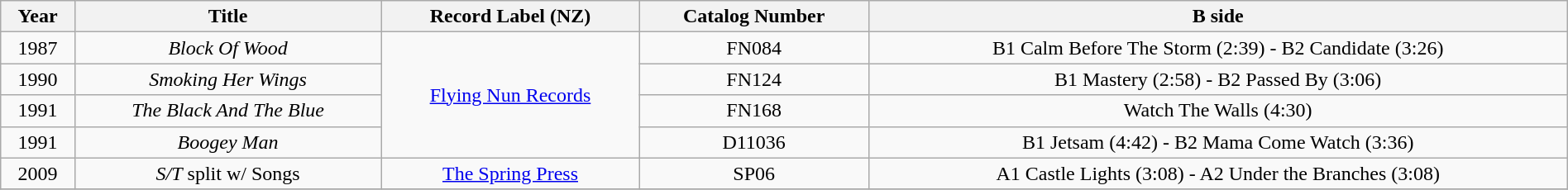<table class="wikitable" style="text-align:center; width: 100%;">
<tr>
<th>Year</th>
<th>Title</th>
<th>Record Label (NZ)</th>
<th>Catalog Number</th>
<th>B side</th>
</tr>
<tr>
<td>1987</td>
<td><em>Block Of Wood</em></td>
<td rowspan=4><a href='#'>Flying Nun Records</a></td>
<td>FN084</td>
<td>B1 Calm Before The Storm (2:39) - B2 Candidate (3:26)</td>
</tr>
<tr>
<td>1990</td>
<td><em>Smoking Her Wings</em></td>
<td>FN124</td>
<td>B1 Mastery (2:58) - B2 Passed By (3:06)</td>
</tr>
<tr>
<td>1991</td>
<td><em>The Black And The Blue</em></td>
<td>FN168</td>
<td>Watch The Walls (4:30)</td>
</tr>
<tr>
<td>1991</td>
<td><em>Boogey Man</em></td>
<td>D11036</td>
<td>B1 Jetsam (4:42) - B2 Mama Come Watch (3:36)</td>
</tr>
<tr>
<td>2009</td>
<td><em>S/T</em> split w/ Songs</td>
<td><a href='#'>The Spring Press</a></td>
<td>SP06</td>
<td>A1 Castle Lights (3:08) - A2 Under the Branches (3:08)</td>
</tr>
<tr>
</tr>
</table>
